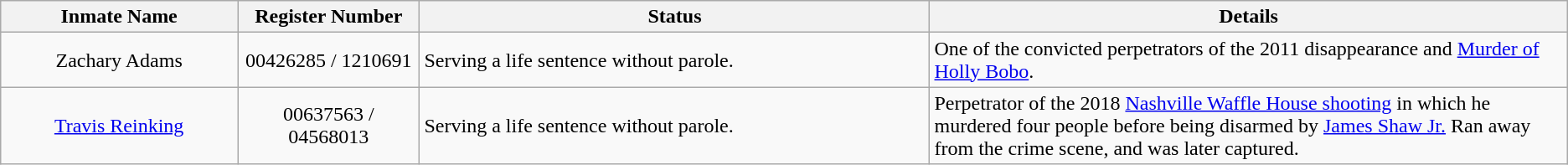<table class="wikitable sortable">
<tr>
<th width=13%>Inmate Name</th>
<th width=10%>Register Number</th>
<th width=28%>Status</th>
<th width=35%>Details</th>
</tr>
<tr>
<td style="text-align:center;">Zachary Adams</td>
<td style="text-align:center;">00426285 / 1210691</td>
<td>Serving a life sentence without parole.</td>
<td>One of the convicted perpetrators of the 2011 disappearance and <a href='#'>Murder of Holly Bobo</a>.</td>
</tr>
<tr>
<td style="text-align:center;"><a href='#'>Travis Reinking</a></td>
<td style="text-align:center;">00637563 / 04568013</td>
<td>Serving a life sentence without parole.</td>
<td>Perpetrator of the 2018 <a href='#'>Nashville Waffle House shooting</a> in which he murdered four people before being disarmed by <a href='#'>James Shaw Jr.</a> Ran away from the crime scene, and was later captured.</td>
</tr>
</table>
